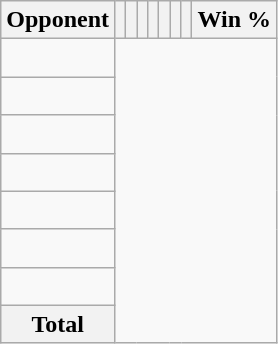<table class="wikitable sortable collapsible collapsed" style="text-align: center;">
<tr>
<th>Opponent</th>
<th></th>
<th></th>
<th></th>
<th></th>
<th></th>
<th></th>
<th></th>
<th>Win %</th>
</tr>
<tr>
<td align="left"><br></td>
</tr>
<tr>
<td align="left"><br></td>
</tr>
<tr>
<td align="left"><br></td>
</tr>
<tr>
<td align="left"><br></td>
</tr>
<tr>
<td align="left"><br></td>
</tr>
<tr>
<td align="left"><br></td>
</tr>
<tr>
<td align="left"><br></td>
</tr>
<tr class="sortbottom">
<th>Total<br></th>
</tr>
</table>
